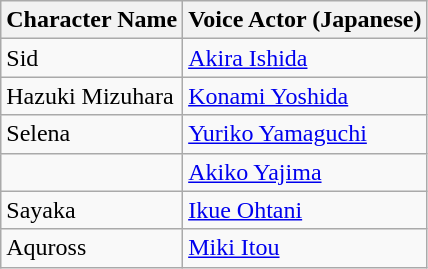<table class="wikitable">
<tr>
<th>Character Name</th>
<th>Voice Actor (Japanese)</th>
</tr>
<tr>
<td>Sid</td>
<td><a href='#'>Akira Ishida</a></td>
</tr>
<tr>
<td>Hazuki Mizuhara</td>
<td><a href='#'>Konami Yoshida</a></td>
</tr>
<tr>
<td>Selena</td>
<td><a href='#'>Yuriko Yamaguchi</a></td>
</tr>
<tr>
<td></td>
<td><a href='#'>Akiko Yajima</a></td>
</tr>
<tr>
<td>Sayaka</td>
<td><a href='#'>Ikue Ohtani</a></td>
</tr>
<tr>
<td>Aquross</td>
<td><a href='#'>Miki Itou</a></td>
</tr>
</table>
